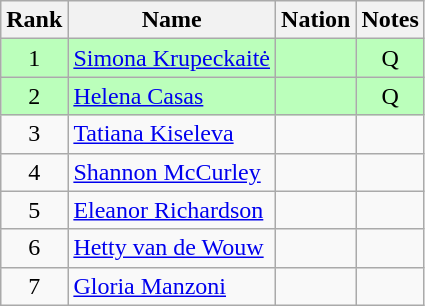<table class="wikitable sortable" style="text-align:center">
<tr>
<th>Rank</th>
<th>Name</th>
<th>Nation</th>
<th>Notes</th>
</tr>
<tr bgcolor=bbffbb>
<td>1</td>
<td align=left><a href='#'>Simona Krupeckaitė</a></td>
<td align=left></td>
<td>Q</td>
</tr>
<tr bgcolor=bbffbb>
<td>2</td>
<td align=left><a href='#'>Helena Casas</a></td>
<td align=left></td>
<td>Q</td>
</tr>
<tr>
<td>3</td>
<td align=left><a href='#'>Tatiana Kiseleva</a></td>
<td align=left></td>
<td></td>
</tr>
<tr>
<td>4</td>
<td align=left><a href='#'>Shannon McCurley</a></td>
<td align=left></td>
<td></td>
</tr>
<tr>
<td>5</td>
<td align=left><a href='#'>Eleanor Richardson</a></td>
<td align=left></td>
<td></td>
</tr>
<tr>
<td>6</td>
<td align=left><a href='#'>Hetty van de Wouw</a></td>
<td align=left></td>
<td></td>
</tr>
<tr>
<td>7</td>
<td align=left><a href='#'>Gloria Manzoni</a></td>
<td align=left></td>
<td></td>
</tr>
</table>
